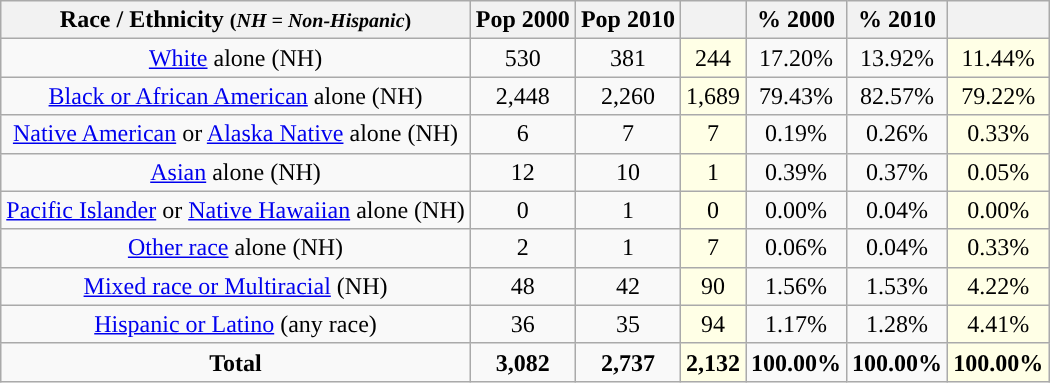<table class="wikitable" style="text-align:center;">
<tr>
<th>Race / Ethnicity <small>(<em>NH = Non-Hispanic</em>)</small></th>
<th>Pop 2000</th>
<th>Pop 2010</th>
<th></th>
<th>% 2000</th>
<th>% 2010</th>
<th></th>
</tr>
<tr>
<td><a href='#'>White</a> alone (NH)</td>
<td>530</td>
<td>381</td>
<td style='background: #ffffe6;'>244</td>
<td>17.20%</td>
<td>13.92%</td>
<td style='background: #ffffe6;'>11.44%</td>
</tr>
<tr>
<td><a href='#'>Black or African American</a> alone (NH)</td>
<td>2,448</td>
<td>2,260</td>
<td style='background: #ffffe6;'>1,689</td>
<td>79.43%</td>
<td>82.57%</td>
<td style='background: #ffffe6;'>79.22%</td>
</tr>
<tr>
<td><a href='#'>Native American</a> or <a href='#'>Alaska Native</a> alone (NH)</td>
<td>6</td>
<td>7</td>
<td style='background: #ffffe6;'>7</td>
<td>0.19%</td>
<td>0.26%</td>
<td style='background: #ffffe6;'>0.33%</td>
</tr>
<tr>
<td><a href='#'>Asian</a> alone (NH)</td>
<td>12</td>
<td>10</td>
<td style='background: #ffffe6;'>1</td>
<td>0.39%</td>
<td>0.37%</td>
<td style='background: #ffffe6;'>0.05%</td>
</tr>
<tr>
<td><a href='#'>Pacific Islander</a> or <a href='#'>Native Hawaiian</a> alone (NH)</td>
<td>0</td>
<td>1</td>
<td style='background: #ffffe6;'>0</td>
<td>0.00%</td>
<td>0.04%</td>
<td style='background: #ffffe6;'>0.00%</td>
</tr>
<tr>
<td><a href='#'>Other race</a> alone (NH)</td>
<td>2</td>
<td>1</td>
<td style='background: #ffffe6;'>7</td>
<td>0.06%</td>
<td>0.04%</td>
<td style='background: #ffffe6;'>0.33%</td>
</tr>
<tr>
<td><a href='#'>Mixed race or Multiracial</a> (NH)</td>
<td>48</td>
<td>42</td>
<td style='background: #ffffe6;'>90</td>
<td>1.56%</td>
<td>1.53%</td>
<td style='background: #ffffe6;'>4.22%</td>
</tr>
<tr>
<td><a href='#'>Hispanic or Latino</a> (any race)</td>
<td>36</td>
<td>35</td>
<td style='background: #ffffe6;'>94</td>
<td>1.17%</td>
<td>1.28%</td>
<td style='background: #ffffe6;'>4.41%</td>
</tr>
<tr>
<td><strong>Total</strong></td>
<td><strong>3,082</strong></td>
<td><strong>2,737</strong></td>
<td style='background: #ffffe6;'><strong>2,132</strong></td>
<td><strong>100.00%</strong></td>
<td><strong>100.00%</strong></td>
<td style='background: #ffffe6;'><strong>100.00%</strong></td>
</tr>
</table>
